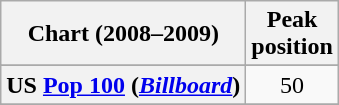<table class="wikitable plainrowheaders">
<tr>
<th>Chart (2008–2009)</th>
<th>Peak<br>position</th>
</tr>
<tr>
</tr>
<tr>
</tr>
<tr>
</tr>
<tr>
<th scope="row">US <a href='#'>Pop 100</a> (<em><a href='#'>Billboard</a></em>)</th>
<td align="center">50</td>
</tr>
<tr>
</tr>
</table>
